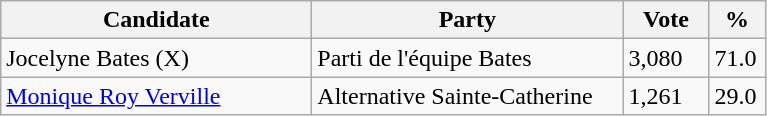<table class="wikitable">
<tr>
<th bgcolor="#DDDDFF" width="200px">Candidate</th>
<th bgcolor="#DDDDFF" width="200px">Party</th>
<th bgcolor="#DDDDFF" width="50px">Vote</th>
<th bgcolor="#DDDDFF" width="30px">%</th>
</tr>
<tr>
<td>Jocelyne Bates (X)</td>
<td>Parti de l'équipe Bates</td>
<td>3,080</td>
<td>71.0</td>
</tr>
<tr>
<td><a href='#'>Monique Roy Verville</a></td>
<td>Alternative Sainte-Catherine</td>
<td>1,261</td>
<td>29.0</td>
</tr>
</table>
